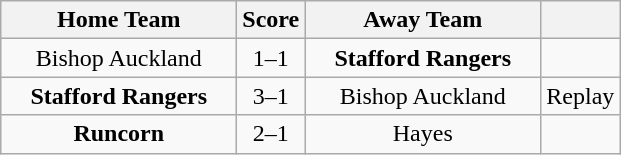<table class="wikitable" style="text-align:center">
<tr>
<th width=150>Home Team</th>
<th width=20>Score</th>
<th width=150>Away Team</th>
<th></th>
</tr>
<tr>
<td>Bishop Auckland</td>
<td>1–1</td>
<td><strong>Stafford Rangers</strong></td>
<td></td>
</tr>
<tr>
<td><strong>Stafford Rangers</strong></td>
<td>3–1</td>
<td>Bishop Auckland</td>
<td>Replay</td>
</tr>
<tr>
<td><strong>Runcorn</strong></td>
<td>2–1</td>
<td>Hayes</td>
<td></td>
</tr>
</table>
